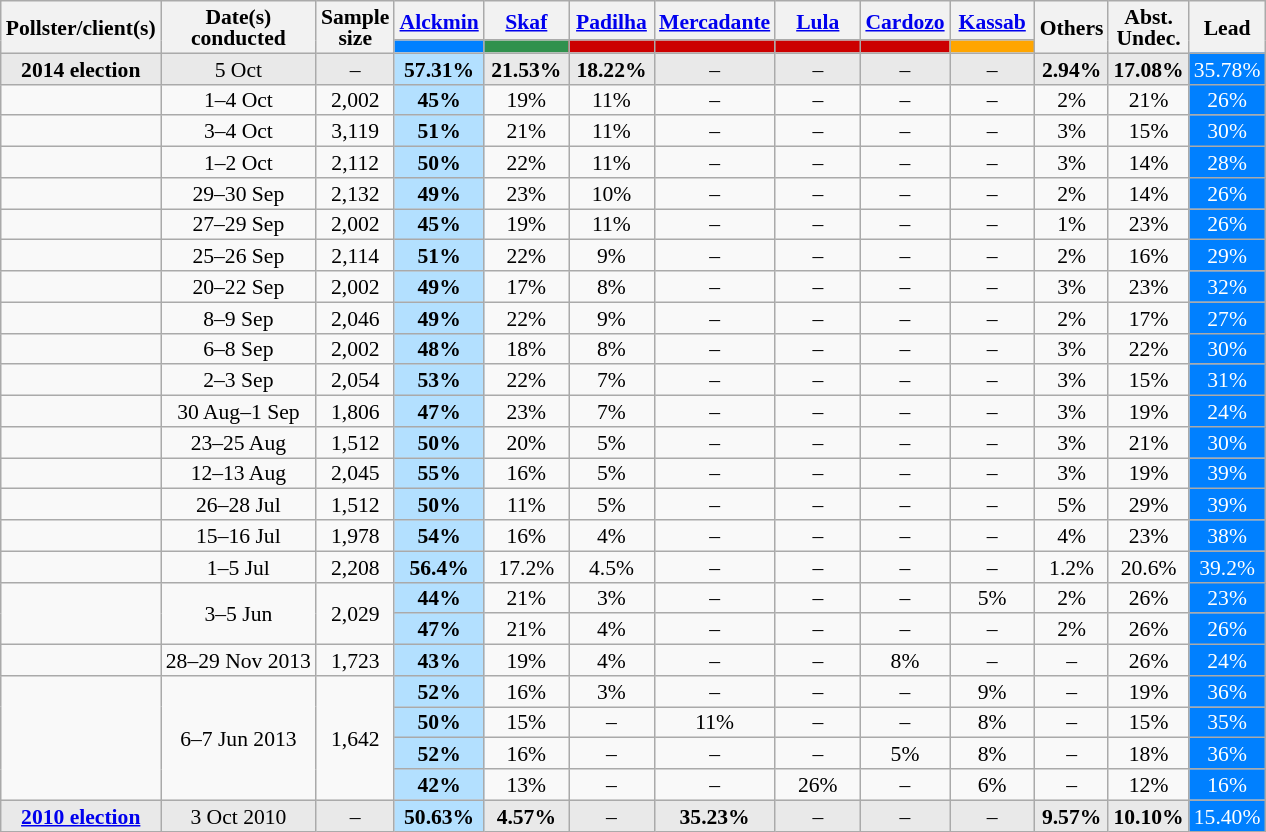<table class="wikitable sortable" style="text-align:center;font-size:90%;line-height:14px;">
<tr>
<th rowspan="2">Pollster/client(s)</th>
<th rowspan="2">Date(s)<br>conducted</th>
<th rowspan="2" data-sort-type="number">Sample<br>size</th>
<th class="unsortable" style="width:50px;"><a href='#'>Alckmin</a><br></th>
<th class="unsortable" style="width:50px;"><a href='#'>Skaf</a><br></th>
<th class="unsortable" style="width:50px;"><a href='#'>Padilha</a><br></th>
<th class="unsortable" style="width:50px;"><a href='#'>Mercadante</a><br></th>
<th class="unsortable" style="width:50px;"><a href='#'>Lula</a><br></th>
<th class="unsortable" style="width:50px;"><a href='#'>Cardozo</a><br></th>
<th class="unsortable" style="width:50px;"><a href='#'>Kassab</a><br></th>
<th rowspan="2" class="unsortable">Others</th>
<th rowspan="2" class="unsortable">Abst.<br>Undec.</th>
<th rowspan="2" data-sort-type="number">Lead</th>
</tr>
<tr>
<th data-sort-type="number" class="sortable" style="background:#0080FF;"></th>
<th data-sort-type="number" class="sortable" style="background:#30914D;"></th>
<th data-sort-type="number" class="sortable" style="background:#CC0000;"></th>
<th data-sort-type="number" class="sortable" style="background:#CC0000;"></th>
<th data-sort-type="number" class="sortable" style="background:#CC0000;"></th>
<th data-sort-type="number" class="sortable" style="background:#CC0000;"></th>
<th data-sort-type="number" class="sortable" style="background:#FFA500;"></th>
</tr>
<tr style="background:#E9E9E9;">
<td><strong>2014 election</strong></td>
<td>5 Oct</td>
<td>–</td>
<td style="background:#B3E0FF;"><strong>57.31%</strong></td>
<td><strong>21.53%</strong></td>
<td><strong>18.22%</strong></td>
<td>–</td>
<td>–</td>
<td>–</td>
<td>–</td>
<td><strong>2.94%</strong></td>
<td><strong>17.08%</strong></td>
<td style="background:#0080FF;color:#FFFFFF;">35.78%</td>
</tr>
<tr>
<td></td>
<td>1–4 Oct</td>
<td>2,002</td>
<td style="background:#B3E0FF;"><strong>45%</strong></td>
<td>19%</td>
<td>11%</td>
<td>–</td>
<td>–</td>
<td>–</td>
<td>–</td>
<td>2%</td>
<td>21%</td>
<td style="background:#0080FF;color:#FFFFFF;">26%</td>
</tr>
<tr>
<td></td>
<td>3–4 Oct</td>
<td>3,119</td>
<td style="background:#B3E0FF;"><strong>51%</strong></td>
<td>21%</td>
<td>11%</td>
<td>–</td>
<td>–</td>
<td>–</td>
<td>–</td>
<td>3%</td>
<td>15%</td>
<td style="background:#0080FF;color:#FFFFFF;">30%</td>
</tr>
<tr>
<td></td>
<td>1–2 Oct</td>
<td>2,112</td>
<td style="background:#B3E0FF;"><strong>50%</strong></td>
<td>22%</td>
<td>11%</td>
<td>–</td>
<td>–</td>
<td>–</td>
<td>–</td>
<td>3%</td>
<td>14%</td>
<td style="background:#0080FF;color:#FFFFFF;">28%</td>
</tr>
<tr>
<td></td>
<td>29–30 Sep</td>
<td>2,132</td>
<td style="background:#B3E0FF;"><strong>49%</strong></td>
<td>23%</td>
<td>10%</td>
<td>–</td>
<td>–</td>
<td>–</td>
<td>–</td>
<td>2%</td>
<td>14%</td>
<td style="background:#0080FF;color:#FFFFFF;">26%</td>
</tr>
<tr>
<td></td>
<td>27–29 Sep</td>
<td>2,002</td>
<td style="background:#B3E0FF;"><strong>45%</strong></td>
<td>19%</td>
<td>11%</td>
<td>–</td>
<td>–</td>
<td>–</td>
<td>–</td>
<td>1%</td>
<td>23%</td>
<td style="background:#0080FF;color:#FFFFFF;">26%</td>
</tr>
<tr>
<td></td>
<td>25–26 Sep</td>
<td>2,114</td>
<td style="background:#B3E0FF;"><strong>51%</strong></td>
<td>22%</td>
<td>9%</td>
<td>–</td>
<td>–</td>
<td>–</td>
<td>–</td>
<td>2%</td>
<td>16%</td>
<td style="background:#0080FF;color:#FFFFFF;">29%</td>
</tr>
<tr>
<td></td>
<td>20–22 Sep</td>
<td>2,002</td>
<td style="background:#B3E0FF;"><strong>49%</strong></td>
<td>17%</td>
<td>8%</td>
<td>–</td>
<td>–</td>
<td>–</td>
<td>–</td>
<td>3%</td>
<td>23%</td>
<td style="background:#0080FF;color:#FFFFFF;">32%</td>
</tr>
<tr>
<td></td>
<td>8–9 Sep</td>
<td>2,046</td>
<td style="background:#B3E0FF;"><strong>49%</strong></td>
<td>22%</td>
<td>9%</td>
<td>–</td>
<td>–</td>
<td>–</td>
<td>–</td>
<td>2%</td>
<td>17%</td>
<td style="background:#0080FF;color:#FFFFFF;">27%</td>
</tr>
<tr>
<td></td>
<td>6–8 Sep</td>
<td>2,002</td>
<td style="background:#B3E0FF;"><strong>48%</strong></td>
<td>18%</td>
<td>8%</td>
<td>–</td>
<td>–</td>
<td>–</td>
<td>–</td>
<td>3%</td>
<td>22%</td>
<td style="background:#0080FF;color:#FFFFFF;">30%</td>
</tr>
<tr>
<td></td>
<td>2–3 Sep</td>
<td>2,054</td>
<td style="background:#B3E0FF;"><strong>53%</strong></td>
<td>22%</td>
<td>7%</td>
<td>–</td>
<td>–</td>
<td>–</td>
<td>–</td>
<td>3%</td>
<td>15%</td>
<td style="background:#0080FF;color:#FFFFFF;">31%</td>
</tr>
<tr>
<td></td>
<td>30 Aug–1 Sep</td>
<td>1,806</td>
<td style="background:#B3E0FF;"><strong>47%</strong></td>
<td>23%</td>
<td>7%</td>
<td>–</td>
<td>–</td>
<td>–</td>
<td>–</td>
<td>3%</td>
<td>19%</td>
<td style="background:#0080FF;color:#FFFFFF;">24%</td>
</tr>
<tr>
<td></td>
<td>23–25 Aug</td>
<td>1,512</td>
<td style="background:#B3E0FF;"><strong>50%</strong></td>
<td>20%</td>
<td>5%</td>
<td>–</td>
<td>–</td>
<td>–</td>
<td>–</td>
<td>3%</td>
<td>21%</td>
<td style="background:#0080FF;color:#FFFFFF;">30%</td>
</tr>
<tr>
<td></td>
<td>12–13 Aug</td>
<td>2,045</td>
<td style="background:#B3E0FF;"><strong>55%</strong></td>
<td>16%</td>
<td>5%</td>
<td>–</td>
<td>–</td>
<td>–</td>
<td>–</td>
<td>3%</td>
<td>19%</td>
<td style="background:#0080FF;color:#FFFFFF;">39%</td>
</tr>
<tr>
<td></td>
<td>26–28 Jul</td>
<td>1,512</td>
<td style="background:#B3E0FF;"><strong>50%</strong></td>
<td>11%</td>
<td>5%</td>
<td>–</td>
<td>–</td>
<td>–</td>
<td>–</td>
<td>5%</td>
<td>29%</td>
<td style="background:#0080FF;color:#FFFFFF;">39%</td>
</tr>
<tr>
<td></td>
<td>15–16 Jul</td>
<td>1,978</td>
<td style="background:#B3E0FF;"><strong>54%</strong></td>
<td>16%</td>
<td>4%</td>
<td>–</td>
<td>–</td>
<td>–</td>
<td>–</td>
<td>4%</td>
<td>23%</td>
<td style="background:#0080FF;color:#FFFFFF;">38%</td>
</tr>
<tr>
<td></td>
<td>1–5 Jul</td>
<td>2,208</td>
<td style="background:#B3E0FF;"><strong>56.4%</strong></td>
<td>17.2%</td>
<td>4.5%</td>
<td>–</td>
<td>–</td>
<td>–</td>
<td>–</td>
<td>1.2%</td>
<td>20.6%</td>
<td style="background:#0080FF;color:#FFFFFF;">39.2%</td>
</tr>
<tr>
<td rowspan=2></td>
<td rowspan=2>3–5 Jun</td>
<td rowspan=2>2,029</td>
<td style="background:#B3E0FF;"><strong>44%</strong></td>
<td>21%</td>
<td>3%</td>
<td>–</td>
<td>–</td>
<td>–</td>
<td>5%</td>
<td>2%</td>
<td>26%</td>
<td style="background:#0080FF;color:#FFFFFF;">23%</td>
</tr>
<tr>
<td style="background:#B3E0FF;"><strong>47%</strong></td>
<td>21%</td>
<td>4%</td>
<td>–</td>
<td>–</td>
<td>–</td>
<td>–</td>
<td>2%</td>
<td>26%</td>
<td style="background:#0080FF;color:#FFFFFF;">26%</td>
</tr>
<tr>
<td></td>
<td>28–29 Nov 2013</td>
<td>1,723</td>
<td style="background:#B3E0FF;"><strong>43%</strong></td>
<td>19%</td>
<td>4%</td>
<td>–</td>
<td>–</td>
<td>8%</td>
<td>–</td>
<td>–</td>
<td>26%</td>
<td style="background:#0080FF;color:#FFFFFF;">24%</td>
</tr>
<tr>
<td rowspan=4></td>
<td rowspan=4>6–7 Jun 2013</td>
<td rowspan=4>1,642</td>
<td style="background:#B3E0FF;"><strong>52%</strong></td>
<td>16%</td>
<td>3%</td>
<td>–</td>
<td>–</td>
<td>–</td>
<td>9%</td>
<td>–</td>
<td>19%</td>
<td style="background:#0080FF;color:#FFFFFF;">36%</td>
</tr>
<tr>
<td style="background:#B3E0FF;"><strong>50%</strong></td>
<td>15%</td>
<td>–</td>
<td>11%</td>
<td>–</td>
<td>–</td>
<td>8%</td>
<td>–</td>
<td>15%</td>
<td style="background:#0080FF;color:#FFFFFF;">35%</td>
</tr>
<tr>
<td style="background:#B3E0FF;"><strong>52%</strong></td>
<td>16%</td>
<td>–</td>
<td>–</td>
<td>–</td>
<td>5%</td>
<td>8%</td>
<td>–</td>
<td>18%</td>
<td style="background:#0080FF;color:#FFFFFF;">36%</td>
</tr>
<tr>
<td style="background:#B3E0FF;"><strong>42%</strong></td>
<td>13%</td>
<td>–</td>
<td>–</td>
<td>26%</td>
<td>–</td>
<td>6%</td>
<td>–</td>
<td>12%</td>
<td style="background:#0080FF;color:#FFFFFF;">16%</td>
</tr>
<tr style="background:#E9E9E9;">
<td><a href='#'><strong>2010 election</strong></a></td>
<td>3 Oct 2010</td>
<td>–</td>
<td style="background:#B3E0FF;"><strong>50.63%</strong></td>
<td><strong>4.57%</strong></td>
<td>–</td>
<td><strong>35.23%</strong></td>
<td>–</td>
<td>–</td>
<td>–</td>
<td><strong>9.57%</strong></td>
<td><strong>10.10%</strong></td>
<td style="background:#0080FF;color:#FFFFFF;">15.40%</td>
</tr>
</table>
